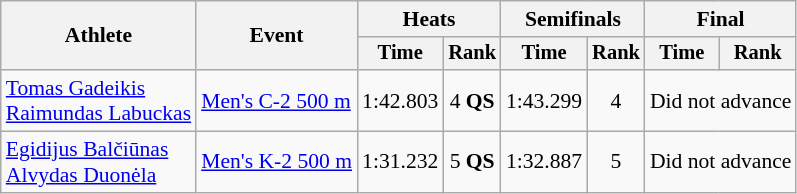<table class=wikitable style="font-size:90%">
<tr>
<th rowspan="2">Athlete</th>
<th rowspan="2">Event</th>
<th colspan="2">Heats</th>
<th colspan="2">Semifinals</th>
<th colspan="2">Final</th>
</tr>
<tr style="font-size:95%">
<th>Time</th>
<th>Rank</th>
<th>Time</th>
<th>Rank</th>
<th>Time</th>
<th>Rank</th>
</tr>
<tr align=center>
<td align=left><a href='#'>Tomas Gadeikis</a><br> <a href='#'>Raimundas Labuckas</a></td>
<td align=left><a href='#'>Men's C-2 500 m</a></td>
<td>1:42.803</td>
<td>4 <strong>QS</strong></td>
<td>1:43.299</td>
<td>4</td>
<td colspan=2>Did not advance</td>
</tr>
<tr align=center>
<td align=left><a href='#'>Egidijus Balčiūnas</a> <br><a href='#'>Alvydas Duonėla</a></td>
<td align=left><a href='#'>Men's K-2 500 m</a></td>
<td>1:31.232</td>
<td>5 <strong>QS</strong></td>
<td>1:32.887</td>
<td>5</td>
<td colspan=2>Did not advance</td>
</tr>
</table>
